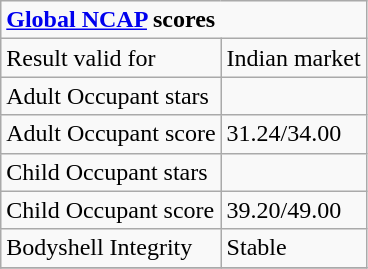<table class="wikitable">
<tr>
<td colspan="2"><strong><a href='#'>Global NCAP</a> scores</strong></td>
</tr>
<tr>
<td>Result valid for</td>
<td>Indian market</td>
</tr>
<tr>
<td>Adult Occupant stars</td>
<td></td>
</tr>
<tr>
<td>Adult Occupant score</td>
<td>31.24/34.00</td>
</tr>
<tr>
<td>Child Occupant stars</td>
<td></td>
</tr>
<tr>
<td>Child Occupant score</td>
<td>39.20/49.00</td>
</tr>
<tr>
<td>Bodyshell Integrity</td>
<td>Stable</td>
</tr>
<tr>
</tr>
</table>
